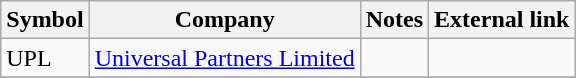<table class="wikitable sortable">
<tr>
<th>Symbol</th>
<th>Company</th>
<th>Notes</th>
<th>External link</th>
</tr>
<tr>
<td>UPL</td>
<td><a href='#'>Universal Partners Limited</a></td>
<td></td>
<td></td>
</tr>
<tr>
</tr>
</table>
